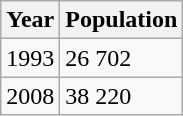<table class="wikitable">
<tr>
<th>Year</th>
<th>Population</th>
</tr>
<tr>
<td>1993</td>
<td>26 702</td>
</tr>
<tr>
<td>2008</td>
<td>38 220</td>
</tr>
</table>
